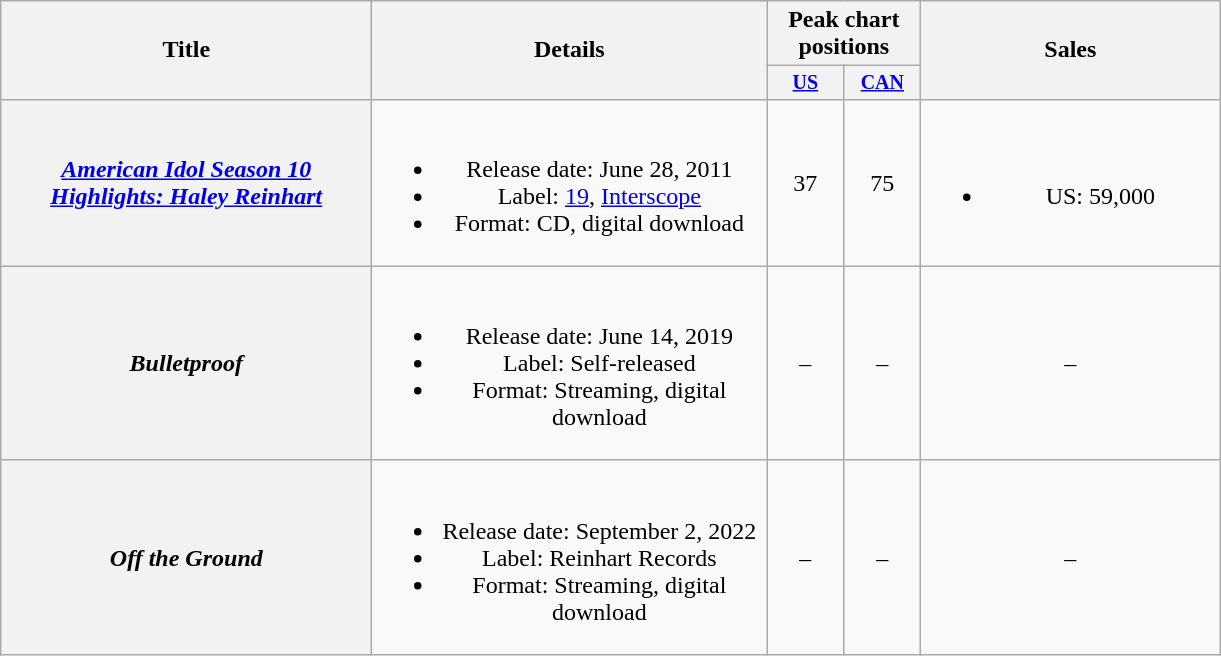<table class="wikitable plainrowheaders" style="text-align:center;">
<tr>
<th rowspan="2" style="width:15em;">Title</th>
<th rowspan="2" style="width:16em;">Details</th>
<th colspan="2">Peak chart<br>positions</th>
<th rowspan="2" style="width:12em;">Sales</th>
</tr>
<tr style="font-size:smaller;">
<th style="width:45px;"><a href='#'>US</a><br></th>
<th style="width:45px;"><a href='#'>CAN</a><br></th>
</tr>
<tr>
<th scope="row"><em><a href='#'>American Idol Season 10 Highlights: Haley Reinhart</a></em></th>
<td><br><ul><li>Release date: June 28, 2011</li><li>Label: <a href='#'>19</a>, <a href='#'>Interscope</a></li><li>Format: CD, digital download</li></ul></td>
<td>37</td>
<td>75</td>
<td><br><ul><li>US: 59,000</li></ul></td>
</tr>
<tr>
<th scope="row"><em>Bulletproof</em></th>
<td><br><ul><li>Release date: June 14, 2019</li><li>Label: Self-released</li><li>Format: Streaming, digital download</li></ul></td>
<td>–</td>
<td>–</td>
<td>–</td>
</tr>
<tr>
<th scope="row"><em>Off the Ground</em></th>
<td><br><ul><li>Release date: September 2, 2022</li><li>Label: Reinhart Records</li><li>Format: Streaming, digital download</li></ul></td>
<td>–</td>
<td>–</td>
<td>–</td>
</tr>
</table>
